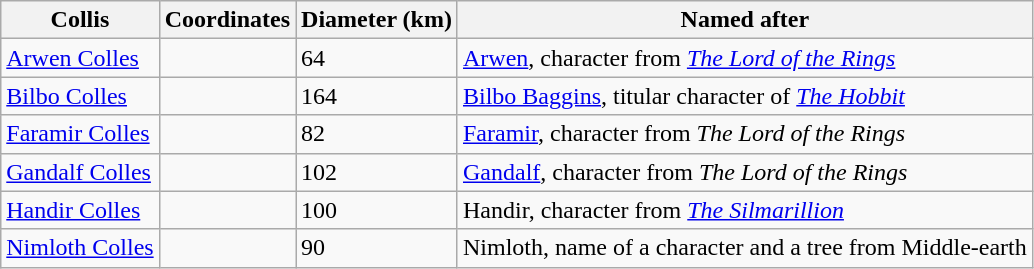<table class="wikitable">
<tr>
<th>Collis</th>
<th>Coordinates</th>
<th>Diameter (km)</th>
<th>Named after</th>
</tr>
<tr>
<td><a href='#'>Arwen Colles</a></td>
<td></td>
<td>64</td>
<td><a href='#'>Arwen</a>, character from <em><a href='#'>The Lord of the Rings</a></em></td>
</tr>
<tr>
<td><a href='#'>Bilbo Colles</a></td>
<td></td>
<td>164</td>
<td><a href='#'>Bilbo Baggins</a>, titular character of <em><a href='#'>The Hobbit</a></em></td>
</tr>
<tr>
<td><a href='#'>Faramir Colles</a></td>
<td></td>
<td>82</td>
<td><a href='#'>Faramir</a>, character from <em>The Lord of the Rings</em></td>
</tr>
<tr>
<td><a href='#'>Gandalf Colles</a></td>
<td></td>
<td>102</td>
<td><a href='#'>Gandalf</a>, character from <em>The Lord of the Rings</em></td>
</tr>
<tr>
<td><a href='#'>Handir Colles</a></td>
<td></td>
<td>100</td>
<td>Handir, character from <em><a href='#'>The Silmarillion</a></em></td>
</tr>
<tr>
<td><a href='#'>Nimloth Colles</a></td>
<td></td>
<td>90</td>
<td>Nimloth, name of a character and a tree from Middle-earth</td>
</tr>
</table>
